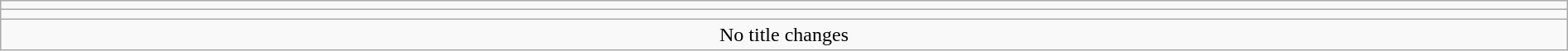<table class="wikitable" style="text-align:center; width:100%;">
<tr>
<td colspan=5></td>
</tr>
<tr>
<td colspan=5><strong></strong></td>
</tr>
<tr>
<td colspan="5">No title changes</td>
</tr>
</table>
